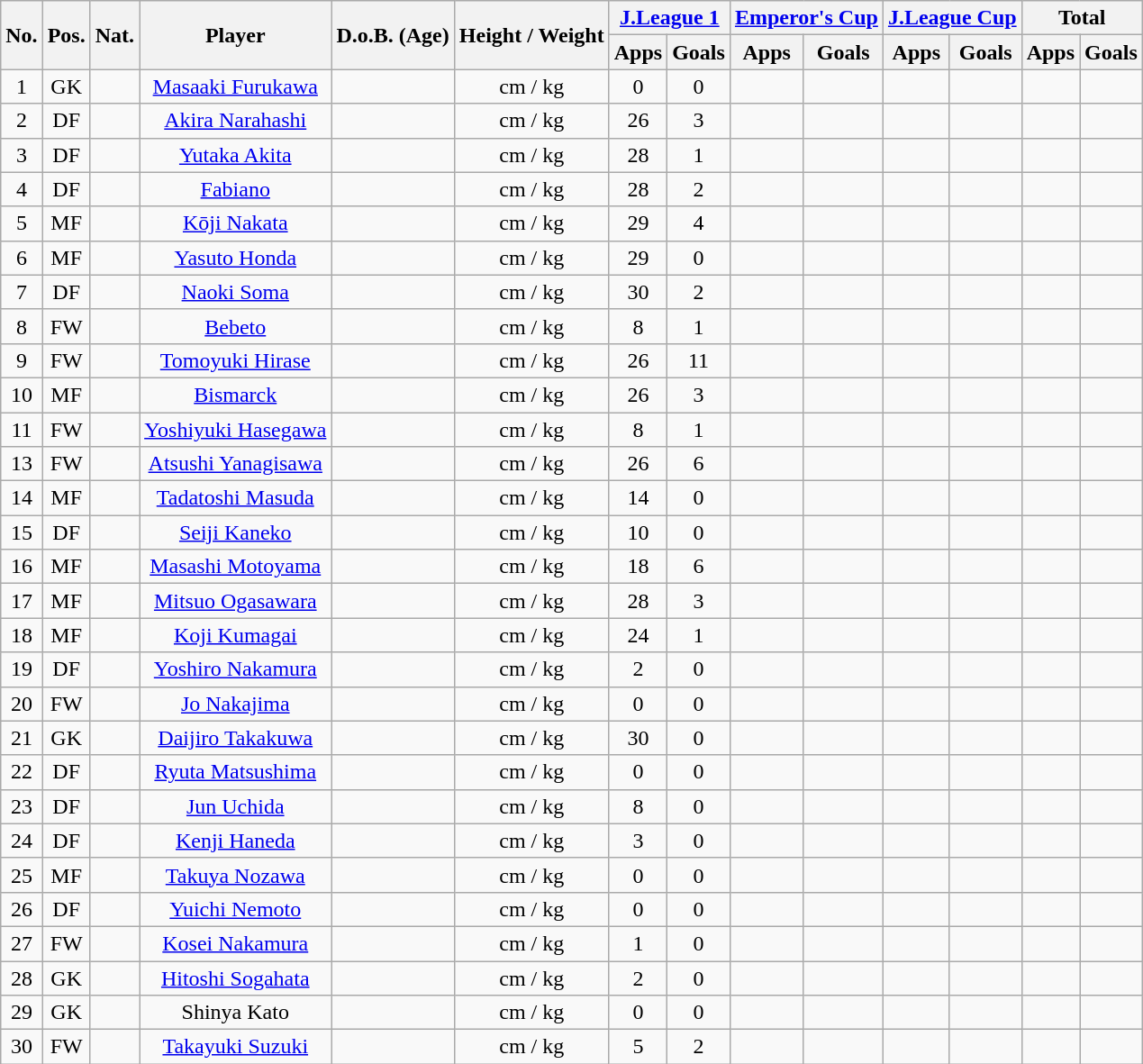<table class="wikitable" style="text-align:center;">
<tr>
<th rowspan="2">No.</th>
<th rowspan="2">Pos.</th>
<th rowspan="2">Nat.</th>
<th rowspan="2">Player</th>
<th rowspan="2">D.o.B. (Age)</th>
<th rowspan="2">Height / Weight</th>
<th colspan="2"><a href='#'>J.League 1</a></th>
<th colspan="2"><a href='#'>Emperor's Cup</a></th>
<th colspan="2"><a href='#'>J.League Cup</a></th>
<th colspan="2">Total</th>
</tr>
<tr>
<th>Apps</th>
<th>Goals</th>
<th>Apps</th>
<th>Goals</th>
<th>Apps</th>
<th>Goals</th>
<th>Apps</th>
<th>Goals</th>
</tr>
<tr>
<td>1</td>
<td>GK</td>
<td></td>
<td><a href='#'>Masaaki Furukawa</a></td>
<td></td>
<td>cm / kg</td>
<td>0</td>
<td>0</td>
<td></td>
<td></td>
<td></td>
<td></td>
<td></td>
<td></td>
</tr>
<tr>
<td>2</td>
<td>DF</td>
<td></td>
<td><a href='#'>Akira Narahashi</a></td>
<td></td>
<td>cm / kg</td>
<td>26</td>
<td>3</td>
<td></td>
<td></td>
<td></td>
<td></td>
<td></td>
<td></td>
</tr>
<tr>
<td>3</td>
<td>DF</td>
<td></td>
<td><a href='#'>Yutaka Akita</a></td>
<td></td>
<td>cm / kg</td>
<td>28</td>
<td>1</td>
<td></td>
<td></td>
<td></td>
<td></td>
<td></td>
<td></td>
</tr>
<tr>
<td>4</td>
<td>DF</td>
<td></td>
<td><a href='#'>Fabiano</a></td>
<td></td>
<td>cm / kg</td>
<td>28</td>
<td>2</td>
<td></td>
<td></td>
<td></td>
<td></td>
<td></td>
<td></td>
</tr>
<tr>
<td>5</td>
<td>MF</td>
<td></td>
<td><a href='#'>Kōji Nakata</a></td>
<td></td>
<td>cm / kg</td>
<td>29</td>
<td>4</td>
<td></td>
<td></td>
<td></td>
<td></td>
<td></td>
<td></td>
</tr>
<tr>
<td>6</td>
<td>MF</td>
<td></td>
<td><a href='#'>Yasuto Honda</a></td>
<td></td>
<td>cm / kg</td>
<td>29</td>
<td>0</td>
<td></td>
<td></td>
<td></td>
<td></td>
<td></td>
<td></td>
</tr>
<tr>
<td>7</td>
<td>DF</td>
<td></td>
<td><a href='#'>Naoki Soma</a></td>
<td></td>
<td>cm / kg</td>
<td>30</td>
<td>2</td>
<td></td>
<td></td>
<td></td>
<td></td>
<td></td>
<td></td>
</tr>
<tr>
<td>8</td>
<td>FW</td>
<td></td>
<td><a href='#'>Bebeto</a></td>
<td></td>
<td>cm / kg</td>
<td>8</td>
<td>1</td>
<td></td>
<td></td>
<td></td>
<td></td>
<td></td>
<td></td>
</tr>
<tr>
<td>9</td>
<td>FW</td>
<td></td>
<td><a href='#'>Tomoyuki Hirase</a></td>
<td></td>
<td>cm / kg</td>
<td>26</td>
<td>11</td>
<td></td>
<td></td>
<td></td>
<td></td>
<td></td>
<td></td>
</tr>
<tr>
<td>10</td>
<td>MF</td>
<td></td>
<td><a href='#'>Bismarck</a></td>
<td></td>
<td>cm / kg</td>
<td>26</td>
<td>3</td>
<td></td>
<td></td>
<td></td>
<td></td>
<td></td>
<td></td>
</tr>
<tr>
<td>11</td>
<td>FW</td>
<td></td>
<td><a href='#'>Yoshiyuki Hasegawa</a></td>
<td></td>
<td>cm / kg</td>
<td>8</td>
<td>1</td>
<td></td>
<td></td>
<td></td>
<td></td>
<td></td>
<td></td>
</tr>
<tr>
<td>13</td>
<td>FW</td>
<td></td>
<td><a href='#'>Atsushi Yanagisawa</a></td>
<td></td>
<td>cm / kg</td>
<td>26</td>
<td>6</td>
<td></td>
<td></td>
<td></td>
<td></td>
<td></td>
<td></td>
</tr>
<tr>
<td>14</td>
<td>MF</td>
<td></td>
<td><a href='#'>Tadatoshi Masuda</a></td>
<td></td>
<td>cm / kg</td>
<td>14</td>
<td>0</td>
<td></td>
<td></td>
<td></td>
<td></td>
<td></td>
<td></td>
</tr>
<tr>
<td>15</td>
<td>DF</td>
<td></td>
<td><a href='#'>Seiji Kaneko</a></td>
<td></td>
<td>cm / kg</td>
<td>10</td>
<td>0</td>
<td></td>
<td></td>
<td></td>
<td></td>
<td></td>
<td></td>
</tr>
<tr>
<td>16</td>
<td>MF</td>
<td></td>
<td><a href='#'>Masashi Motoyama</a></td>
<td></td>
<td>cm / kg</td>
<td>18</td>
<td>6</td>
<td></td>
<td></td>
<td></td>
<td></td>
<td></td>
<td></td>
</tr>
<tr>
<td>17</td>
<td>MF</td>
<td></td>
<td><a href='#'>Mitsuo Ogasawara</a></td>
<td></td>
<td>cm / kg</td>
<td>28</td>
<td>3</td>
<td></td>
<td></td>
<td></td>
<td></td>
<td></td>
<td></td>
</tr>
<tr>
<td>18</td>
<td>MF</td>
<td></td>
<td><a href='#'>Koji Kumagai</a></td>
<td></td>
<td>cm / kg</td>
<td>24</td>
<td>1</td>
<td></td>
<td></td>
<td></td>
<td></td>
<td></td>
<td></td>
</tr>
<tr>
<td>19</td>
<td>DF</td>
<td></td>
<td><a href='#'>Yoshiro Nakamura</a></td>
<td></td>
<td>cm / kg</td>
<td>2</td>
<td>0</td>
<td></td>
<td></td>
<td></td>
<td></td>
<td></td>
<td></td>
</tr>
<tr>
<td>20</td>
<td>FW</td>
<td></td>
<td><a href='#'>Jo Nakajima</a></td>
<td></td>
<td>cm / kg</td>
<td>0</td>
<td>0</td>
<td></td>
<td></td>
<td></td>
<td></td>
<td></td>
<td></td>
</tr>
<tr>
<td>21</td>
<td>GK</td>
<td></td>
<td><a href='#'>Daijiro Takakuwa</a></td>
<td></td>
<td>cm / kg</td>
<td>30</td>
<td>0</td>
<td></td>
<td></td>
<td></td>
<td></td>
<td></td>
<td></td>
</tr>
<tr>
<td>22</td>
<td>DF</td>
<td></td>
<td><a href='#'>Ryuta Matsushima</a></td>
<td></td>
<td>cm / kg</td>
<td>0</td>
<td>0</td>
<td></td>
<td></td>
<td></td>
<td></td>
<td></td>
<td></td>
</tr>
<tr>
<td>23</td>
<td>DF</td>
<td></td>
<td><a href='#'>Jun Uchida</a></td>
<td></td>
<td>cm / kg</td>
<td>8</td>
<td>0</td>
<td></td>
<td></td>
<td></td>
<td></td>
<td></td>
<td></td>
</tr>
<tr>
<td>24</td>
<td>DF</td>
<td></td>
<td><a href='#'>Kenji Haneda</a></td>
<td></td>
<td>cm / kg</td>
<td>3</td>
<td>0</td>
<td></td>
<td></td>
<td></td>
<td></td>
<td></td>
<td></td>
</tr>
<tr>
<td>25</td>
<td>MF</td>
<td></td>
<td><a href='#'>Takuya Nozawa</a></td>
<td></td>
<td>cm / kg</td>
<td>0</td>
<td>0</td>
<td></td>
<td></td>
<td></td>
<td></td>
<td></td>
<td></td>
</tr>
<tr>
<td>26</td>
<td>DF</td>
<td></td>
<td><a href='#'>Yuichi Nemoto</a></td>
<td></td>
<td>cm / kg</td>
<td>0</td>
<td>0</td>
<td></td>
<td></td>
<td></td>
<td></td>
<td></td>
<td></td>
</tr>
<tr>
<td>27</td>
<td>FW</td>
<td></td>
<td><a href='#'>Kosei Nakamura</a></td>
<td></td>
<td>cm / kg</td>
<td>1</td>
<td>0</td>
<td></td>
<td></td>
<td></td>
<td></td>
<td></td>
<td></td>
</tr>
<tr>
<td>28</td>
<td>GK</td>
<td></td>
<td><a href='#'>Hitoshi Sogahata</a></td>
<td></td>
<td>cm / kg</td>
<td>2</td>
<td>0</td>
<td></td>
<td></td>
<td></td>
<td></td>
<td></td>
<td></td>
</tr>
<tr>
<td>29</td>
<td>GK</td>
<td></td>
<td>Shinya Kato</td>
<td></td>
<td>cm / kg</td>
<td>0</td>
<td>0</td>
<td></td>
<td></td>
<td></td>
<td></td>
<td></td>
<td></td>
</tr>
<tr>
<td>30</td>
<td>FW</td>
<td></td>
<td><a href='#'>Takayuki Suzuki</a></td>
<td></td>
<td>cm / kg</td>
<td>5</td>
<td>2</td>
<td></td>
<td></td>
<td></td>
<td></td>
<td></td>
<td></td>
</tr>
</table>
